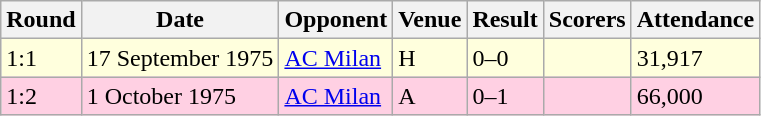<table class="wikitable">
<tr>
<th>Round</th>
<th>Date</th>
<th>Opponent</th>
<th>Venue</th>
<th>Result</th>
<th>Scorers</th>
<th>Attendance</th>
</tr>
<tr style="background-color: #ffffdd;">
<td>1:1</td>
<td>17 September 1975</td>
<td> <a href='#'>AC Milan</a></td>
<td>H</td>
<td>0–0</td>
<td></td>
<td>31,917</td>
</tr>
<tr style="background-color: #ffd0e3;">
<td>1:2</td>
<td>1 October 1975</td>
<td> <a href='#'>AC Milan</a></td>
<td>A</td>
<td>0–1</td>
<td></td>
<td>66,000</td>
</tr>
</table>
